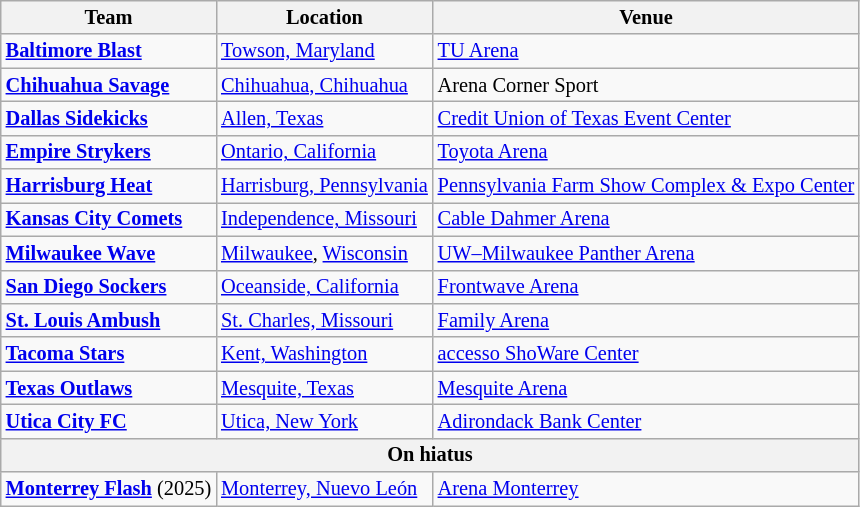<table class="wikitable" style="font-size:85%">
<tr>
<th>Team</th>
<th>Location</th>
<th>Venue</th>
</tr>
<tr>
<td><strong><a href='#'>Baltimore Blast</a></strong></td>
<td><a href='#'>Towson, Maryland</a></td>
<td><a href='#'>TU Arena</a></td>
</tr>
<tr>
<td><strong><a href='#'>Chihuahua Savage</a></strong></td>
<td><a href='#'>Chihuahua, Chihuahua</a></td>
<td>Arena Corner Sport</td>
</tr>
<tr>
<td><strong><a href='#'>Dallas Sidekicks</a></strong></td>
<td><a href='#'>Allen, Texas</a></td>
<td><a href='#'>Credit Union of Texas Event Center</a></td>
</tr>
<tr>
<td><strong><a href='#'>Empire Strykers</a></strong></td>
<td><a href='#'>Ontario, California</a></td>
<td><a href='#'>Toyota Arena</a></td>
</tr>
<tr>
<td><strong><a href='#'>Harrisburg Heat</a></strong></td>
<td><a href='#'>Harrisburg, Pennsylvania</a></td>
<td><a href='#'>Pennsylvania Farm Show Complex & Expo Center</a></td>
</tr>
<tr>
<td><strong><a href='#'>Kansas City Comets</a></strong></td>
<td><a href='#'>Independence, Missouri</a></td>
<td><a href='#'>Cable Dahmer Arena</a></td>
</tr>
<tr>
<td><strong><a href='#'>Milwaukee Wave</a></strong></td>
<td><a href='#'>Milwaukee</a>, <a href='#'>Wisconsin</a></td>
<td><a href='#'>UW–Milwaukee Panther Arena</a></td>
</tr>
<tr>
<td><strong><a href='#'>San Diego Sockers</a></strong></td>
<td><a href='#'>Oceanside, California</a></td>
<td><a href='#'>Frontwave Arena</a></td>
</tr>
<tr>
<td><strong><a href='#'>St. Louis Ambush</a></strong></td>
<td><a href='#'>St. Charles, Missouri</a></td>
<td><a href='#'>Family Arena</a></td>
</tr>
<tr>
<td><strong><a href='#'>Tacoma Stars</a></strong></td>
<td><a href='#'>Kent, Washington</a></td>
<td><a href='#'>accesso ShoWare Center</a></td>
</tr>
<tr>
<td><strong><a href='#'>Texas Outlaws</a></strong></td>
<td><a href='#'>Mesquite, Texas</a></td>
<td><a href='#'>Mesquite Arena</a></td>
</tr>
<tr>
<td><strong><a href='#'>Utica City FC</a></strong></td>
<td><a href='#'>Utica, New York</a></td>
<td><a href='#'>Adirondack Bank Center</a></td>
</tr>
<tr>
<th colspan="4">On hiatus</th>
</tr>
<tr>
<td><strong><a href='#'>Monterrey Flash</a></strong> (2025)</td>
<td><a href='#'>Monterrey, Nuevo León</a></td>
<td><a href='#'>Arena Monterrey</a></td>
</tr>
</table>
